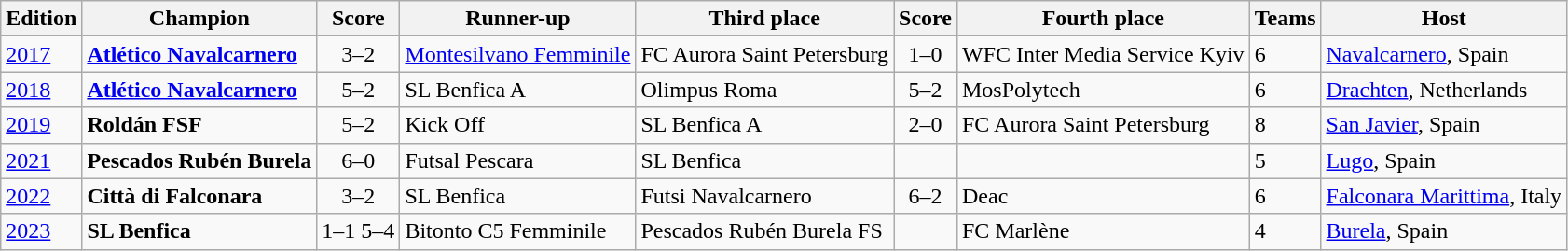<table class="wikitable">
<tr>
<th scope=col>Edition</th>
<th scope=col>Champion</th>
<th scope=col>Score</th>
<th scope=col>Runner-up</th>
<th scope=col>Third place</th>
<th scope=col>Score</th>
<th scope=col>Fourth place</th>
<th scope=col>Teams</th>
<th scope=col>Host</th>
</tr>
<tr>
<td><a href='#'>2017</a></td>
<td> <strong><a href='#'>Atlético Navalcarnero</a></strong></td>
<td align=center>3–2</td>
<td> <a href='#'>Montesilvano Femminile</a></td>
<td> FC Aurora Saint Petersburg</td>
<td align=center>1–0</td>
<td> WFC Inter Media Service Kyiv</td>
<td>6</td>
<td><a href='#'>Navalcarnero</a>, Spain</td>
</tr>
<tr>
<td><a href='#'>2018</a></td>
<td> <strong><a href='#'>Atlético Navalcarnero</a></strong></td>
<td align=center>5–2</td>
<td> SL Benfica A</td>
<td> Olimpus Roma</td>
<td align=center>5–2</td>
<td> MosPolytech</td>
<td>6</td>
<td><a href='#'>Drachten</a>, Netherlands</td>
</tr>
<tr>
<td><a href='#'>2019</a></td>
<td> <strong>Roldán FSF</strong></td>
<td align=center>5–2</td>
<td> Kick Off</td>
<td> SL Benfica A</td>
<td align=center>2–0</td>
<td> FC Aurora Saint Petersburg</td>
<td>8</td>
<td><a href='#'>San Javier</a>, Spain</td>
</tr>
<tr>
<td><a href='#'>2021</a></td>
<td> <strong>Pescados Rubén Burela</strong></td>
<td align=center>6–0</td>
<td> Futsal Pescara</td>
<td> SL Benfica</td>
<td></td>
<td></td>
<td>5</td>
<td><a href='#'>Lugo</a>, Spain</td>
</tr>
<tr>
<td><a href='#'>2022</a></td>
<td> <strong>Città di Falconara</strong></td>
<td align=center>3–2</td>
<td> SL Benfica</td>
<td> Futsi Navalcarnero</td>
<td align=center>6–2</td>
<td> Deac</td>
<td>6</td>
<td><a href='#'>Falconara Marittima</a>, Italy</td>
</tr>
<tr>
<td><a href='#'>2023</a></td>
<td> <strong>SL Benfica</strong></td>
<td align=center>1–1  5–4</td>
<td> Bitonto C5 Femminile</td>
<td> Pescados Rubén Burela FS</td>
<td></td>
<td> FC Marlène</td>
<td>4</td>
<td><a href='#'>Burela</a>, Spain</td>
</tr>
</table>
